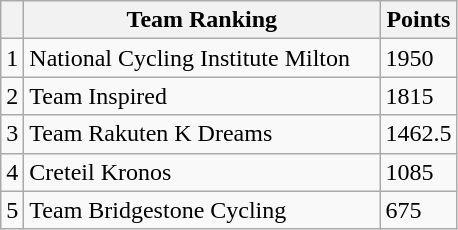<table class="wikitable col3right">
<tr>
<th></th>
<th style="width:230px; white-space:nowrap;">Team Ranking</th>
<th style="width:20px;">Points</th>
</tr>
<tr>
<td>1</td>
<td> National Cycling Institute Milton</td>
<td>1950</td>
</tr>
<tr>
<td>2</td>
<td> Team Inspired</td>
<td>1815</td>
</tr>
<tr>
<td>3</td>
<td> Team Rakuten K Dreams</td>
<td>1462.5</td>
</tr>
<tr>
<td>4</td>
<td> Creteil Kronos</td>
<td>1085</td>
</tr>
<tr>
<td>5</td>
<td> Team Bridgestone Cycling</td>
<td>675</td>
</tr>
</table>
